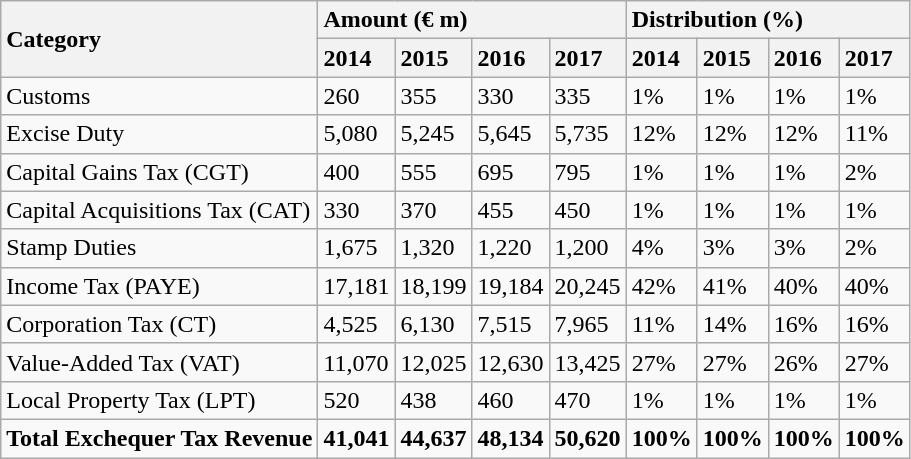<table class="wikitable" style="text-align:left">
<tr>
<th rowspan="2" style="text-align:left">Category</th>
<th colspan="4" style="text-align:left">Amount (€ m)</th>
<th colspan="4" style="text-align:left">Distribution (%)</th>
</tr>
<tr>
<th style="text-align:left">2014</th>
<th style="text-align:left">2015</th>
<th style="text-align:left">2016</th>
<th style="text-align:left">2017</th>
<th style="text-align:left">2014</th>
<th style="text-align:left">2015</th>
<th style="text-align:left">2016</th>
<th style="text-align:left">2017</th>
</tr>
<tr>
<td>Customs</td>
<td>260</td>
<td>355</td>
<td>330</td>
<td>335</td>
<td>1%</td>
<td>1%</td>
<td>1%</td>
<td>1%</td>
</tr>
<tr>
<td>Excise Duty</td>
<td>5,080</td>
<td>5,245</td>
<td>5,645</td>
<td>5,735</td>
<td>12%</td>
<td>12%</td>
<td>12%</td>
<td>11%</td>
</tr>
<tr>
<td>Capital Gains Tax (CGT)</td>
<td>400</td>
<td>555</td>
<td>695</td>
<td>795</td>
<td>1%</td>
<td>1%</td>
<td>1%</td>
<td>2%</td>
</tr>
<tr>
<td>Capital Acquisitions Tax (CAT)</td>
<td>330</td>
<td>370</td>
<td>455</td>
<td>450</td>
<td>1%</td>
<td>1%</td>
<td>1%</td>
<td>1%</td>
</tr>
<tr>
<td>Stamp Duties</td>
<td>1,675</td>
<td>1,320</td>
<td>1,220</td>
<td>1,200</td>
<td>4%</td>
<td>3%</td>
<td>3%</td>
<td>2%</td>
</tr>
<tr>
<td>Income Tax  (PAYE)</td>
<td>17,181</td>
<td>18,199</td>
<td>19,184</td>
<td>20,245</td>
<td>42%</td>
<td>41%</td>
<td>40%</td>
<td>40%</td>
</tr>
<tr>
<td>Corporation Tax (CT)</td>
<td>4,525</td>
<td>6,130</td>
<td>7,515</td>
<td>7,965</td>
<td>11%</td>
<td>14%</td>
<td>16%</td>
<td>16%</td>
</tr>
<tr>
<td>Value-Added Tax (VAT)</td>
<td>11,070</td>
<td>12,025</td>
<td>12,630</td>
<td>13,425</td>
<td>27%</td>
<td>27%</td>
<td>26%</td>
<td>27%</td>
</tr>
<tr>
<td>Local Property Tax (LPT)</td>
<td>520</td>
<td>438</td>
<td>460</td>
<td>470</td>
<td>1%</td>
<td>1%</td>
<td>1%</td>
<td>1%</td>
</tr>
<tr>
<td><strong>Total Exchequer Tax Revenue</strong></td>
<td><strong>41,041</strong></td>
<td><strong>44,637</strong></td>
<td><strong>48,134</strong></td>
<td><strong>50,620</strong></td>
<td><strong>100%</strong></td>
<td><strong>100%</strong></td>
<td><strong>100%</strong></td>
<td><strong>100%</strong></td>
</tr>
</table>
